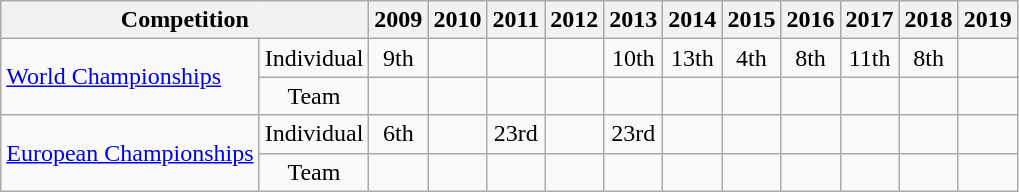<table class="wikitable" style="text-align:center; font-size:100%">
<tr>
<th colspan=2>Competition</th>
<th>2009</th>
<th>2010</th>
<th>2011</th>
<th>2012</th>
<th>2013</th>
<th>2014</th>
<th>2015</th>
<th>2016</th>
<th>2017</th>
<th>2018</th>
<th>2019</th>
</tr>
<tr>
<td rowspan=2 align=left><a href='#'>World Championships</a></td>
<td>Individual</td>
<td>9th</td>
<td></td>
<td></td>
<td></td>
<td>10th</td>
<td>13th</td>
<td>4th</td>
<td>8th</td>
<td>11th</td>
<td>8th</td>
<td></td>
</tr>
<tr>
<td>Team</td>
<td></td>
<td></td>
<td></td>
<td></td>
<td></td>
<td></td>
<td></td>
<td></td>
<td></td>
<td></td>
<td></td>
</tr>
<tr>
<td rowspan=2 align=left><a href='#'>European Championships</a></td>
<td>Individual</td>
<td>6th</td>
<td></td>
<td>23rd</td>
<td></td>
<td>23rd</td>
<td></td>
<td></td>
<td></td>
<td></td>
<td></td>
<td></td>
</tr>
<tr>
<td>Team</td>
<td></td>
<td></td>
<td></td>
<td></td>
<td></td>
<td></td>
<td></td>
<td></td>
<td></td>
<td></td>
<td></td>
</tr>
</table>
